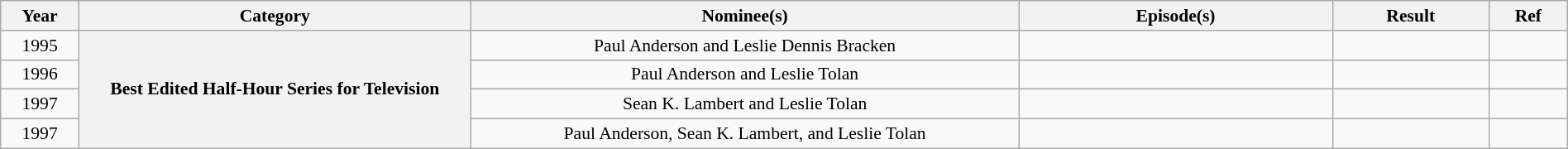<table class="wikitable plainrowheaders" style="font-size: 90%; text-align:center" width=100%>
<tr>
<th scope="col" width="5%">Year</th>
<th scope="col" width="25%">Category</th>
<th scope="col" width="35%">Nominee(s)</th>
<th scope="col" width="20%">Episode(s)</th>
<th scope="col" width="10%">Result</th>
<th scope="col" width="5%">Ref</th>
</tr>
<tr>
<td>1995</td>
<th scope="row" style="text-align:center" rowspan="4">Best Edited Half-Hour Series for Television</th>
<td>Paul Anderson and Leslie Dennis Bracken</td>
<td></td>
<td></td>
<td></td>
</tr>
<tr>
<td>1996</td>
<td>Paul Anderson and Leslie Tolan</td>
<td></td>
<td></td>
<td></td>
</tr>
<tr>
<td>1997</td>
<td>Sean K. Lambert and Leslie Tolan</td>
<td></td>
<td></td>
<td></td>
</tr>
<tr>
<td>1997</td>
<td>Paul Anderson, Sean K. Lambert, and Leslie Tolan</td>
<td></td>
<td></td>
<td></td>
</tr>
</table>
